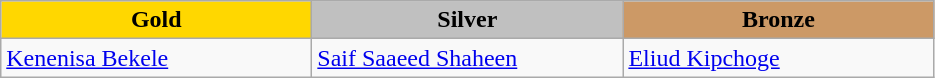<table class="wikitable" style="text-align:left">
<tr align="center">
<td width=200 bgcolor=gold><strong>Gold</strong></td>
<td width=200 bgcolor=silver><strong>Silver</strong></td>
<td width=200 bgcolor=CC9966><strong>Bronze</strong></td>
</tr>
<tr>
<td><a href='#'>Kenenisa Bekele</a><br><em></em></td>
<td><a href='#'>Saif Saaeed Shaheen</a><br><em></em></td>
<td><a href='#'>Eliud Kipchoge</a><br><em></em></td>
</tr>
</table>
